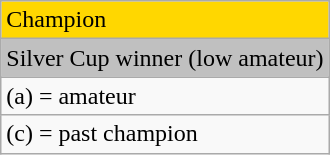<table class="wikitable">
<tr style="background:gold">
<td>Champion</td>
</tr>
<tr style="background:silver">
<td>Silver Cup winner (low amateur)</td>
</tr>
<tr>
<td>(a) = amateur</td>
</tr>
<tr>
<td>(c) = past champion</td>
</tr>
</table>
